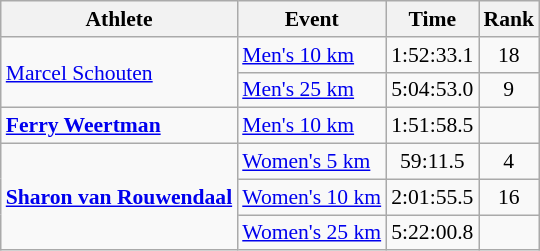<table class="wikitable" style="font-size:90%;">
<tr>
<th>Athlete</th>
<th>Event</th>
<th>Time</th>
<th>Rank</th>
</tr>
<tr align=center>
<td align=left rowspan=2><a href='#'>Marcel Schouten</a></td>
<td align=left><a href='#'>Men's 10 km</a></td>
<td>1:52:33.1</td>
<td>18</td>
</tr>
<tr align=center>
<td align=left><a href='#'>Men's 25 km</a></td>
<td>5:04:53.0</td>
<td>9</td>
</tr>
<tr align=center>
<td align=left><strong><a href='#'>Ferry Weertman</a></strong></td>
<td align=left><a href='#'>Men's 10 km</a></td>
<td>1:51:58.5</td>
<td></td>
</tr>
<tr align=center>
<td align=left rowspan=3><strong><a href='#'>Sharon van Rouwendaal</a></strong></td>
<td align=left><a href='#'>Women's 5 km</a></td>
<td>59:11.5</td>
<td>4</td>
</tr>
<tr align=center>
<td align=left><a href='#'>Women's 10 km</a></td>
<td>2:01:55.5</td>
<td>16</td>
</tr>
<tr align=center>
<td align=left><a href='#'>Women's 25 km</a></td>
<td>5:22:00.8</td>
<td></td>
</tr>
</table>
